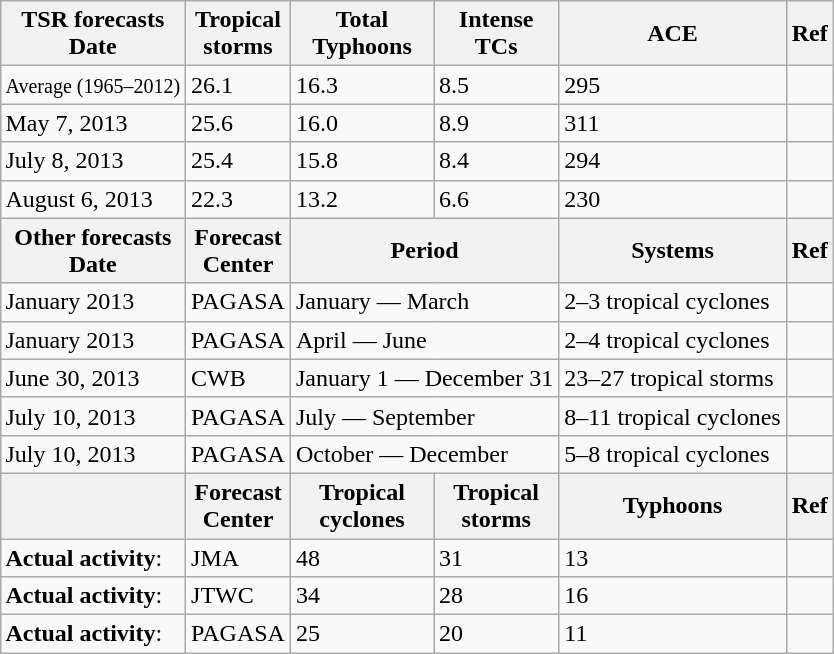<table class="wikitable" style="float:right">
<tr>
<th>TSR forecasts<br>Date</th>
<th>Tropical<br>storms</th>
<th>Total<br>Typhoons</th>
<th>Intense<br>TCs</th>
<th>ACE</th>
<th>Ref</th>
</tr>
<tr>
<td><small>Average (1965–2012)</small></td>
<td>26.1</td>
<td>16.3</td>
<td>8.5</td>
<td>295</td>
<td></td>
</tr>
<tr>
<td>May 7, 2013</td>
<td>25.6</td>
<td>16.0</td>
<td>8.9</td>
<td>311</td>
<td></td>
</tr>
<tr>
<td>July 8, 2013</td>
<td>25.4</td>
<td>15.8</td>
<td>8.4</td>
<td>294</td>
<td></td>
</tr>
<tr>
<td>August 6, 2013</td>
<td>22.3</td>
<td>13.2</td>
<td>6.6</td>
<td>230</td>
<td></td>
</tr>
<tr>
<th>Other forecasts<br>Date</th>
<th>Forecast<br>Center</th>
<th colspan=2>Period</th>
<th>Systems</th>
<th>Ref</th>
</tr>
<tr>
<td>January 2013</td>
<td>PAGASA</td>
<td colspan=2>January — March</td>
<td>2–3 tropical cyclones</td>
<td></td>
</tr>
<tr>
<td>January 2013</td>
<td>PAGASA</td>
<td colspan=2>April — June</td>
<td>2–4 tropical cyclones</td>
<td></td>
</tr>
<tr>
<td>June 30, 2013</td>
<td>CWB</td>
<td colspan=2>January 1 — December 31</td>
<td>23–27 tropical storms</td>
<td></td>
</tr>
<tr>
<td>July 10, 2013</td>
<td>PAGASA</td>
<td colspan=2>July — September</td>
<td>8–11 tropical cyclones</td>
<td></td>
</tr>
<tr>
<td>July 10, 2013</td>
<td>PAGASA</td>
<td colspan=2>October — December</td>
<td>5–8 tropical cyclones</td>
<td></td>
</tr>
<tr>
<th></th>
<th>Forecast<br>Center</th>
<th>Tropical<br>cyclones</th>
<th>Tropical<br>storms</th>
<th>Typhoons</th>
<th>Ref</th>
</tr>
<tr>
<td><strong>Actual activity</strong>:</td>
<td>JMA</td>
<td>48</td>
<td>31</td>
<td>13</td>
<td></td>
</tr>
<tr>
<td><strong>Actual activity</strong>:</td>
<td>JTWC</td>
<td>34</td>
<td>28</td>
<td>16</td>
<td></td>
</tr>
<tr>
<td><strong>Actual activity</strong>:</td>
<td>PAGASA</td>
<td>25</td>
<td>20</td>
<td>11</td>
<td></td>
</tr>
</table>
